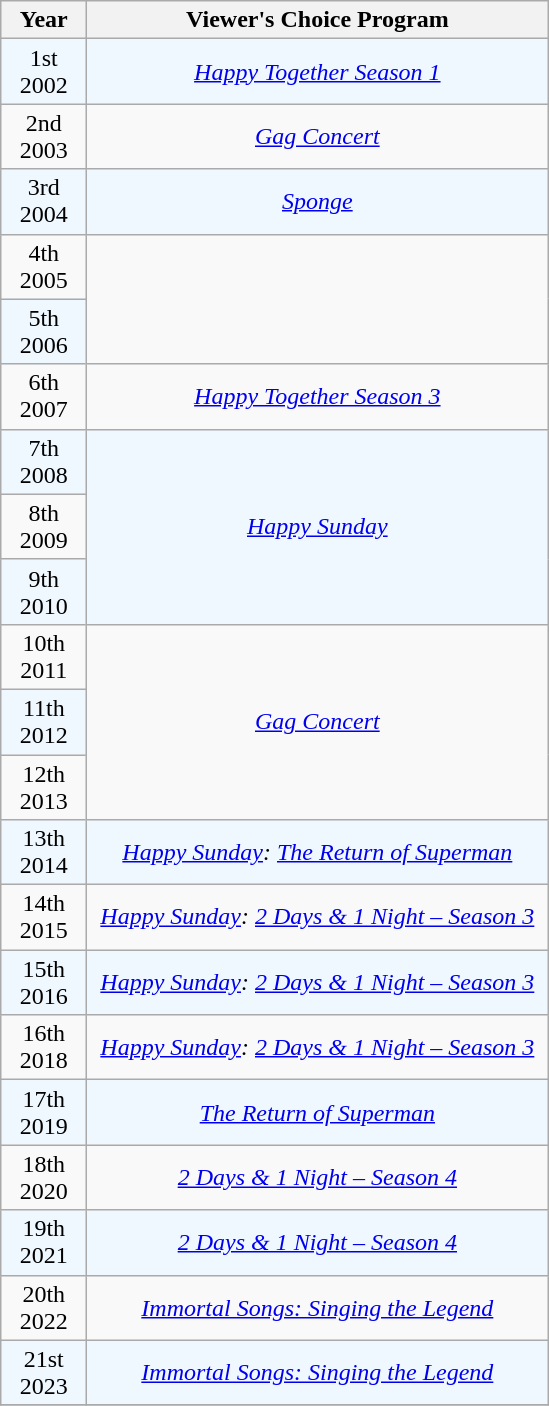<table class="wikitable" style=text-align:center>
<tr>
<th style="width:50px">Year</th>
<th style="width:300px">Viewer's Choice Program</th>
</tr>
<tr style="background:#F0F8FF">
<td>1st<br> 2002</td>
<td><em><a href='#'>Happy Together Season 1</a></em></td>
</tr>
<tr>
<td>2nd<br> 2003</td>
<td><em><a href='#'>Gag Concert</a></em></td>
</tr>
<tr style="background:#F0F8FF">
<td>3rd<br> 2004</td>
<td><em><a href='#'>Sponge</a></em></td>
</tr>
<tr>
<td>4th<br> 2005</td>
<td rowspan=2><em></em></td>
</tr>
<tr style="background:#F0F8FF">
<td>5th<br> 2006</td>
</tr>
<tr>
<td>6th<br> 2007</td>
<td><em><a href='#'>Happy Together Season 3</a></em></td>
</tr>
<tr style="background:#F0F8FF">
<td>7th<br> 2008</td>
<td rowspan=3><em><a href='#'>Happy Sunday</a></em></td>
</tr>
<tr>
<td>8th<br> 2009</td>
</tr>
<tr style="background:#F0F8FF">
<td>9th<br> 2010</td>
</tr>
<tr>
<td>10th<br> 2011</td>
<td rowspan=3><em><a href='#'>Gag Concert</a></em></td>
</tr>
<tr style="background:#F0F8FF">
<td>11th<br> 2012</td>
</tr>
<tr>
<td>12th<br> 2013</td>
</tr>
<tr style="background:#F0F8FF">
<td>13th<br> 2014</td>
<td><em><a href='#'>Happy Sunday</a>: <a href='#'>The Return of Superman</a></em></td>
</tr>
<tr>
<td>14th<br> 2015</td>
<td><em><a href='#'>Happy Sunday</a>: <a href='#'>2 Days & 1 Night – Season 3</a></em></td>
</tr>
<tr style="background:#F0F8FF">
<td>15th<br> 2016</td>
<td><em><a href='#'>Happy Sunday</a>: <a href='#'>2 Days & 1 Night – Season 3</a></em></td>
</tr>
<tr>
<td>16th<br> 2018</td>
<td><em><a href='#'>Happy Sunday</a>: <a href='#'>2 Days & 1 Night – Season 3</a></em></td>
</tr>
<tr style="background:#F0F8FF">
<td>17th<br> 2019</td>
<td><em><a href='#'>The Return of Superman</a></em></td>
</tr>
<tr>
<td>18th<br>2020</td>
<td><em><a href='#'>2 Days & 1 Night – Season 4</a></em></td>
</tr>
<tr style="background:#F0F8FF">
<td>19th<br>2021</td>
<td><em><a href='#'>2 Days & 1 Night – Season 4</a></em></td>
</tr>
<tr>
<td>20th<br>2022</td>
<td><em><a href='#'>Immortal Songs: Singing the Legend</a></em></td>
</tr>
<tr style="background:#F0F8FF">
<td>21st<br>2023</td>
<td><em><a href='#'>Immortal Songs: Singing the Legend</a></em></td>
</tr>
<tr>
</tr>
</table>
